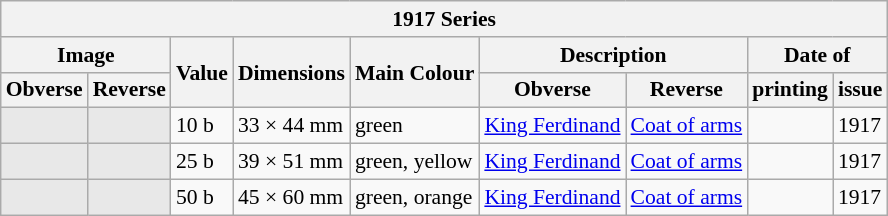<table class="wikitable" style="font-size: 90%">
<tr>
<th colspan="9">1917 Series</th>
</tr>
<tr>
<th colspan="2">Image</th>
<th rowspan="2">Value</th>
<th rowspan="2">Dimensions</th>
<th rowspan="2">Main Colour</th>
<th colspan="2">Description</th>
<th colspan="2">Date of</th>
</tr>
<tr>
<th>Obverse</th>
<th>Reverse</th>
<th>Obverse</th>
<th>Reverse</th>
<th>printing</th>
<th>issue</th>
</tr>
<tr>
<td align="center" bgcolor="#E8E8E8"></td>
<td align="center" bgcolor="#E8E8E8"></td>
<td>10 b</td>
<td>33 × 44 mm</td>
<td>green</td>
<td><a href='#'>King Ferdinand</a></td>
<td><a href='#'>Coat of arms</a></td>
<td></td>
<td>1917</td>
</tr>
<tr>
<td align="center" bgcolor="#E8E8E8"></td>
<td align="center" bgcolor="#E8E8E8"></td>
<td>25 b</td>
<td>39 × 51 mm</td>
<td>green, yellow</td>
<td><a href='#'>King Ferdinand</a></td>
<td><a href='#'>Coat of arms</a></td>
<td></td>
<td>1917</td>
</tr>
<tr>
<td align="center" bgcolor="#E8E8E8"></td>
<td align="center" bgcolor="#E8E8E8"></td>
<td>50 b</td>
<td>45 × 60 mm</td>
<td>green, orange</td>
<td><a href='#'>King Ferdinand</a></td>
<td><a href='#'>Coat of arms</a></td>
<td></td>
<td>1917</td>
</tr>
</table>
